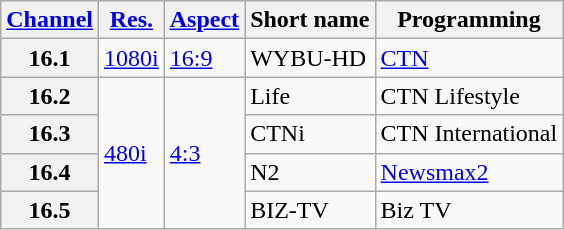<table class="wikitable">
<tr>
<th scope = "col"><a href='#'>Channel</a></th>
<th scope = "col"><a href='#'>Res.</a></th>
<th scope = "col"><a href='#'>Aspect</a></th>
<th scope = "col">Short name</th>
<th scope = "col">Programming</th>
</tr>
<tr>
<th scope = "row">16.1</th>
<td><a href='#'>1080i</a></td>
<td><a href='#'>16:9</a></td>
<td>WYBU-HD</td>
<td><a href='#'>CTN</a></td>
</tr>
<tr>
<th scope = "row">16.2</th>
<td rowspan="4"><a href='#'>480i</a></td>
<td rowspan="4"><a href='#'>4:3</a></td>
<td>Life</td>
<td>CTN Lifestyle</td>
</tr>
<tr>
<th scope = "row">16.3</th>
<td>CTNi</td>
<td>CTN International</td>
</tr>
<tr>
<th scope = "row">16.4</th>
<td>N2</td>
<td><a href='#'>Newsmax2</a></td>
</tr>
<tr>
<th scope = "row">16.5</th>
<td>BIZ-TV</td>
<td>Biz TV</td>
</tr>
</table>
